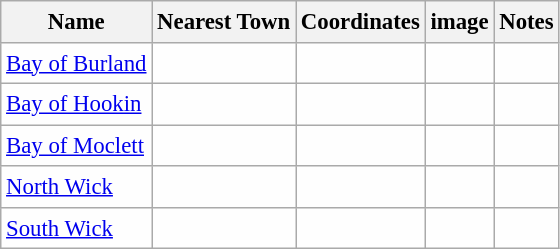<table class="wikitable sortable" style="table-layout:fixed;background-color:#FEFEFE;font-size:95%;padding:0.30em;line-height:1.35em;">
<tr>
<th scope="col">Name</th>
<th scope="col">Nearest Town</th>
<th scope="col" data-sort-type="number">Coordinates</th>
<th scope="col">image</th>
<th class="unsortable">Notes</th>
</tr>
<tr>
<td><a href='#'>Bay of Burland</a></td>
<td></td>
<td></td>
<td></td>
<td></td>
</tr>
<tr>
<td><a href='#'>Bay of Hookin</a></td>
<td></td>
<td></td>
<td></td>
<td></td>
</tr>
<tr>
<td><a href='#'>Bay of Moclett</a></td>
<td></td>
<td></td>
<td></td>
<td></td>
</tr>
<tr>
<td><a href='#'>North Wick</a></td>
<td></td>
<td></td>
<td></td>
<td></td>
</tr>
<tr>
<td><a href='#'>South Wick</a></td>
<td></td>
<td></td>
<td></td>
<td></td>
</tr>
</table>
